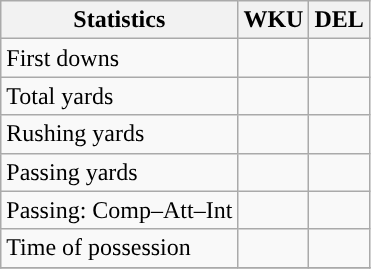<table class="wikitable" style="float: left;">
<tr>
<th>Statistics</th>
<th>WKU</th>
<th>DEL</th>
</tr>
<tr>
<td>First downs</td>
<td></td>
<td></td>
</tr>
<tr>
<td>Total yards</td>
<td></td>
<td></td>
</tr>
<tr>
<td>Rushing yards</td>
<td></td>
<td></td>
</tr>
<tr>
<td>Passing yards</td>
<td></td>
<td></td>
</tr>
<tr>
<td>Passing: Comp–Att–Int</td>
<td></td>
<td></td>
</tr>
<tr>
<td>Time of possession</td>
<td></td>
<td></td>
</tr>
<tr>
</tr>
</table>
